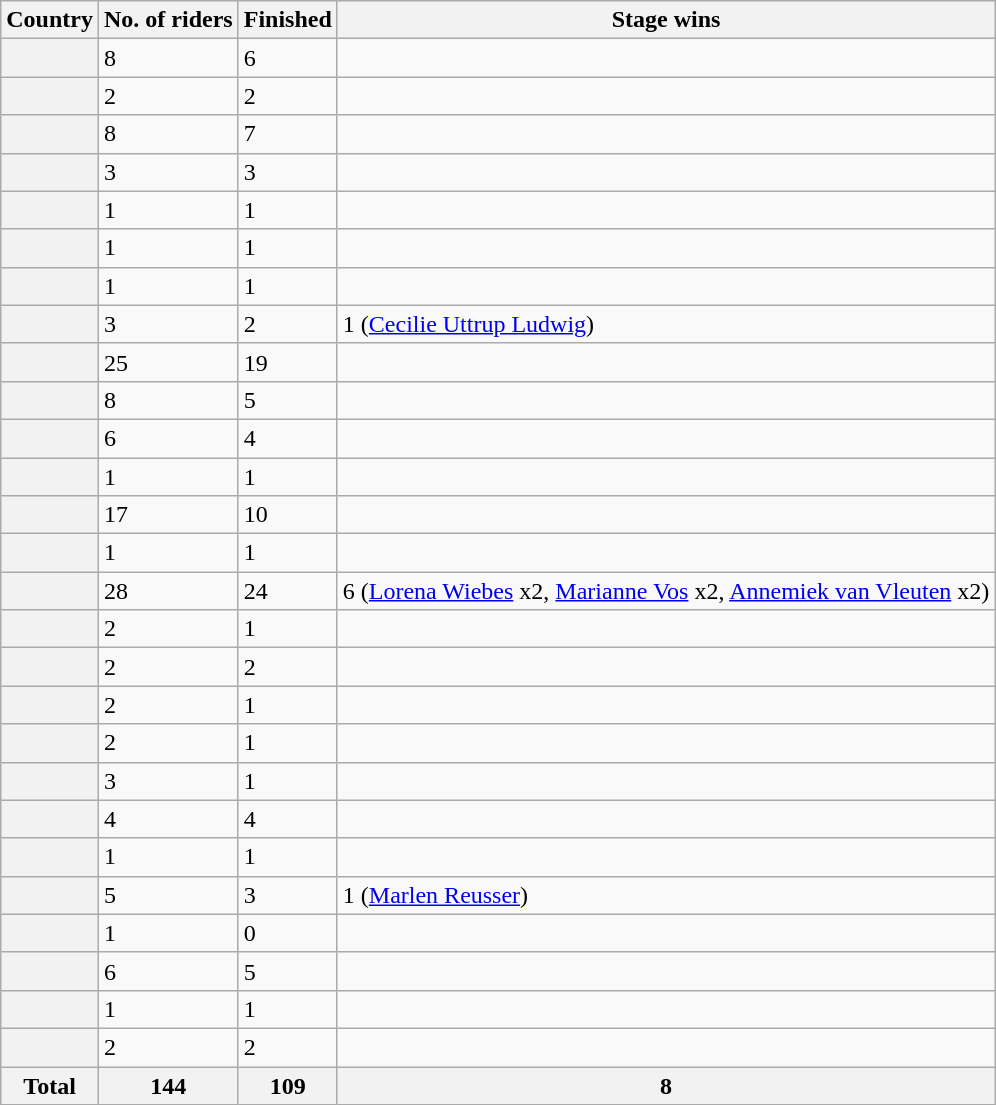<table class="wikitable sortable plainrowheaders">
<tr>
<th scope="col">Country</th>
<th scope="col">No. of riders</th>
<th scope="col">Finished</th>
<th scope="col">Stage wins</th>
</tr>
<tr>
<th scope="row"></th>
<td>8</td>
<td>6</td>
<td></td>
</tr>
<tr>
<th scope="row"></th>
<td>2</td>
<td>2</td>
<td></td>
</tr>
<tr>
<th scope="row"></th>
<td>8</td>
<td>7</td>
<td></td>
</tr>
<tr>
<th scope="row"></th>
<td>3</td>
<td>3</td>
<td></td>
</tr>
<tr>
<th scope="row"></th>
<td>1</td>
<td>1</td>
<td></td>
</tr>
<tr>
<th scope="row"></th>
<td>1</td>
<td>1</td>
<td></td>
</tr>
<tr>
<th scope="row"></th>
<td>1</td>
<td>1</td>
<td></td>
</tr>
<tr>
<th scope="row"></th>
<td>3</td>
<td>2</td>
<td>1 (<a href='#'>Cecilie Uttrup Ludwig</a>)</td>
</tr>
<tr>
<th scope="row"></th>
<td>25</td>
<td>19</td>
<td></td>
</tr>
<tr>
<th scope="row"></th>
<td>8</td>
<td>5</td>
<td></td>
</tr>
<tr>
<th scope="row"></th>
<td>6</td>
<td>4</td>
<td></td>
</tr>
<tr>
<th scope="row"></th>
<td>1</td>
<td>1</td>
<td></td>
</tr>
<tr>
<th scope="row"></th>
<td>17</td>
<td>10</td>
<td></td>
</tr>
<tr>
<th scope="row"></th>
<td>1</td>
<td>1</td>
<td></td>
</tr>
<tr>
<th scope="row"></th>
<td>28</td>
<td>24</td>
<td>6 (<a href='#'>Lorena Wiebes</a> x2, <a href='#'>Marianne Vos</a> x2, <a href='#'>Annemiek van Vleuten</a> x2)</td>
</tr>
<tr>
<th scope="row"></th>
<td>2</td>
<td>1</td>
<td></td>
</tr>
<tr>
<th scope="row"></th>
<td>2</td>
<td>2</td>
<td></td>
</tr>
<tr>
<th scope="row"></th>
<td>2</td>
<td>1</td>
<td></td>
</tr>
<tr>
<th scope="row"></th>
<td>2</td>
<td>1</td>
<td></td>
</tr>
<tr>
<th scope="row"></th>
<td>3</td>
<td>1</td>
<td></td>
</tr>
<tr>
<th scope="row"></th>
<td>4</td>
<td>4</td>
<td></td>
</tr>
<tr>
<th scope="row"></th>
<td>1</td>
<td>1</td>
<td></td>
</tr>
<tr>
<th scope="row"></th>
<td>5</td>
<td>3</td>
<td>1 (<a href='#'>Marlen Reusser</a>)</td>
</tr>
<tr>
<th scope="row"></th>
<td>1</td>
<td>0</td>
<td></td>
</tr>
<tr>
<th scope="row"></th>
<td>6</td>
<td>5</td>
<td></td>
</tr>
<tr>
<th scope="row"></th>
<td>1</td>
<td>1</td>
<td></td>
</tr>
<tr>
<th scope="row"> </th>
<td>2</td>
<td>2</td>
<td></td>
</tr>
<tr>
<th scope="row">Total</th>
<th>144</th>
<th>109</th>
<th>8</th>
</tr>
</table>
